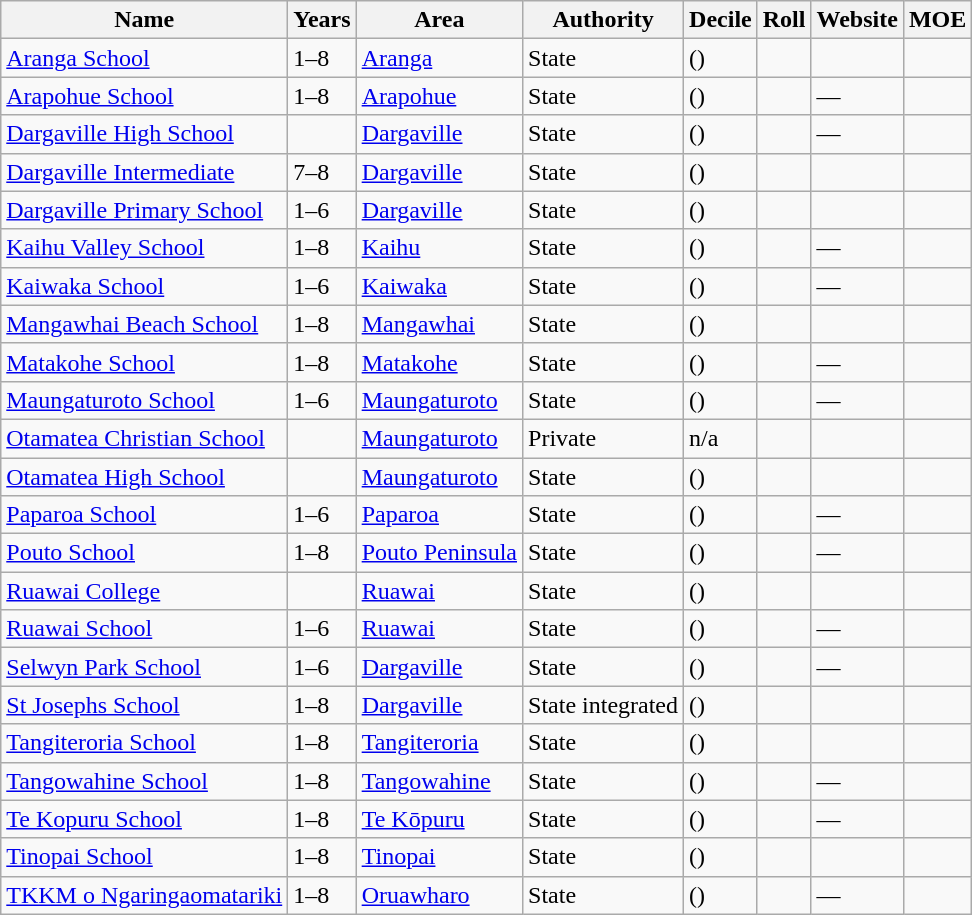<table class="wikitable sortable">
<tr>
<th>Name</th>
<th>Years</th>
<th>Area</th>
<th>Authority</th>
<th>Decile</th>
<th>Roll</th>
<th class="unsortable">Website</th>
<th>MOE</th>
</tr>
<tr>
<td><a href='#'>Aranga School</a></td>
<td>1–8</td>
<td><a href='#'>Aranga</a></td>
<td>State</td>
<td> ()</td>
<td></td>
<td></td>
<td></td>
</tr>
<tr>
<td><a href='#'>Arapohue School</a></td>
<td>1–8</td>
<td><a href='#'>Arapohue</a></td>
<td>State</td>
<td> ()</td>
<td></td>
<td>—</td>
<td></td>
</tr>
<tr>
<td><a href='#'>Dargaville High School</a></td>
<td></td>
<td><a href='#'>Dargaville</a></td>
<td>State</td>
<td> ()</td>
<td></td>
<td>—</td>
<td></td>
</tr>
<tr>
<td><a href='#'>Dargaville Intermediate</a></td>
<td>7–8</td>
<td><a href='#'>Dargaville</a></td>
<td>State</td>
<td> ()</td>
<td></td>
<td></td>
<td></td>
</tr>
<tr>
<td><a href='#'>Dargaville Primary School</a></td>
<td>1–6</td>
<td><a href='#'>Dargaville</a></td>
<td>State</td>
<td> ()</td>
<td></td>
<td></td>
<td></td>
</tr>
<tr>
<td><a href='#'>Kaihu Valley School</a></td>
<td>1–8</td>
<td><a href='#'>Kaihu</a></td>
<td>State</td>
<td> ()</td>
<td></td>
<td>—</td>
<td></td>
</tr>
<tr>
<td><a href='#'>Kaiwaka School</a></td>
<td>1–6</td>
<td><a href='#'>Kaiwaka</a></td>
<td>State</td>
<td> ()</td>
<td></td>
<td>—</td>
<td></td>
</tr>
<tr>
<td><a href='#'>Mangawhai Beach School</a></td>
<td>1–8</td>
<td><a href='#'>Mangawhai</a></td>
<td>State</td>
<td> ()</td>
<td></td>
<td></td>
<td></td>
</tr>
<tr>
<td><a href='#'>Matakohe School</a></td>
<td>1–8</td>
<td><a href='#'>Matakohe</a></td>
<td>State</td>
<td> ()</td>
<td></td>
<td>—</td>
<td></td>
</tr>
<tr>
<td><a href='#'>Maungaturoto School</a></td>
<td>1–6</td>
<td><a href='#'>Maungaturoto</a></td>
<td>State</td>
<td> ()</td>
<td></td>
<td>—</td>
<td></td>
</tr>
<tr>
<td><a href='#'>Otamatea Christian School</a></td>
<td></td>
<td><a href='#'>Maungaturoto</a></td>
<td>Private</td>
<td>n/a</td>
<td></td>
<td></td>
<td></td>
</tr>
<tr>
<td><a href='#'>Otamatea High School</a></td>
<td></td>
<td><a href='#'>Maungaturoto</a></td>
<td>State</td>
<td> ()</td>
<td></td>
<td></td>
<td></td>
</tr>
<tr>
<td><a href='#'>Paparoa School</a></td>
<td>1–6</td>
<td><a href='#'>Paparoa</a></td>
<td>State</td>
<td> ()</td>
<td></td>
<td>—</td>
<td></td>
</tr>
<tr>
<td><a href='#'>Pouto School</a></td>
<td>1–8</td>
<td><a href='#'>Pouto Peninsula</a></td>
<td>State</td>
<td> ()</td>
<td></td>
<td>—</td>
<td></td>
</tr>
<tr>
<td><a href='#'>Ruawai College</a></td>
<td></td>
<td><a href='#'>Ruawai</a></td>
<td>State</td>
<td> ()</td>
<td></td>
<td></td>
<td></td>
</tr>
<tr>
<td><a href='#'>Ruawai School</a></td>
<td>1–6</td>
<td><a href='#'>Ruawai</a></td>
<td>State</td>
<td> ()</td>
<td></td>
<td>—</td>
<td></td>
</tr>
<tr>
<td><a href='#'>Selwyn Park School</a></td>
<td>1–6</td>
<td><a href='#'>Dargaville</a></td>
<td>State</td>
<td> ()</td>
<td></td>
<td>—</td>
<td></td>
</tr>
<tr>
<td><a href='#'>St Josephs School</a></td>
<td>1–8</td>
<td><a href='#'>Dargaville</a></td>
<td>State integrated</td>
<td> ()</td>
<td></td>
<td></td>
<td></td>
</tr>
<tr>
<td><a href='#'>Tangiteroria School</a></td>
<td>1–8</td>
<td><a href='#'>Tangiteroria</a></td>
<td>State</td>
<td> ()</td>
<td></td>
<td></td>
<td></td>
</tr>
<tr>
<td><a href='#'>Tangowahine School</a></td>
<td>1–8</td>
<td><a href='#'>Tangowahine</a></td>
<td>State</td>
<td> ()</td>
<td></td>
<td>—</td>
<td></td>
</tr>
<tr>
<td><a href='#'>Te Kopuru School</a></td>
<td>1–8</td>
<td><a href='#'>Te Kōpuru</a></td>
<td>State</td>
<td> ()</td>
<td></td>
<td>—</td>
<td></td>
</tr>
<tr>
<td><a href='#'>Tinopai School</a></td>
<td>1–8</td>
<td><a href='#'>Tinopai</a></td>
<td>State</td>
<td> ()</td>
<td></td>
<td></td>
<td></td>
</tr>
<tr>
<td><a href='#'>TKKM o Ngaringaomatariki</a></td>
<td>1–8</td>
<td><a href='#'>Oruawharo</a></td>
<td>State</td>
<td> ()</td>
<td></td>
<td>—</td>
<td></td>
</tr>
</table>
